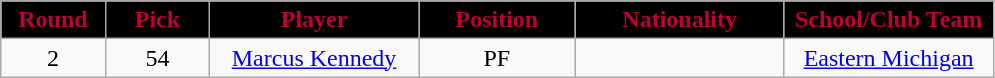<table class="wikitable sortable sortable">
<tr>
<th style="background:#000000;color:#BE0032" width="10%">Round</th>
<th style="background:#000000;color:#BE0032" width="10%">Pick</th>
<th style="background:#000000;color:#BE0032" width="20%">Player</th>
<th style="background:#000000;color:#BE0032" width="15%">Position</th>
<th style="background:#000000;color:#BE0032" width="20%">Nationality</th>
<th style="background:#000000;color:#BE0032" width="20%">School/Club Team</th>
</tr>
<tr style="text-align: center">
<td>2</td>
<td>54</td>
<td><a href='#'>Marcus Kennedy</a></td>
<td>PF</td>
<td></td>
<td><a href='#'>Eastern Michigan</a></td>
</tr>
</table>
